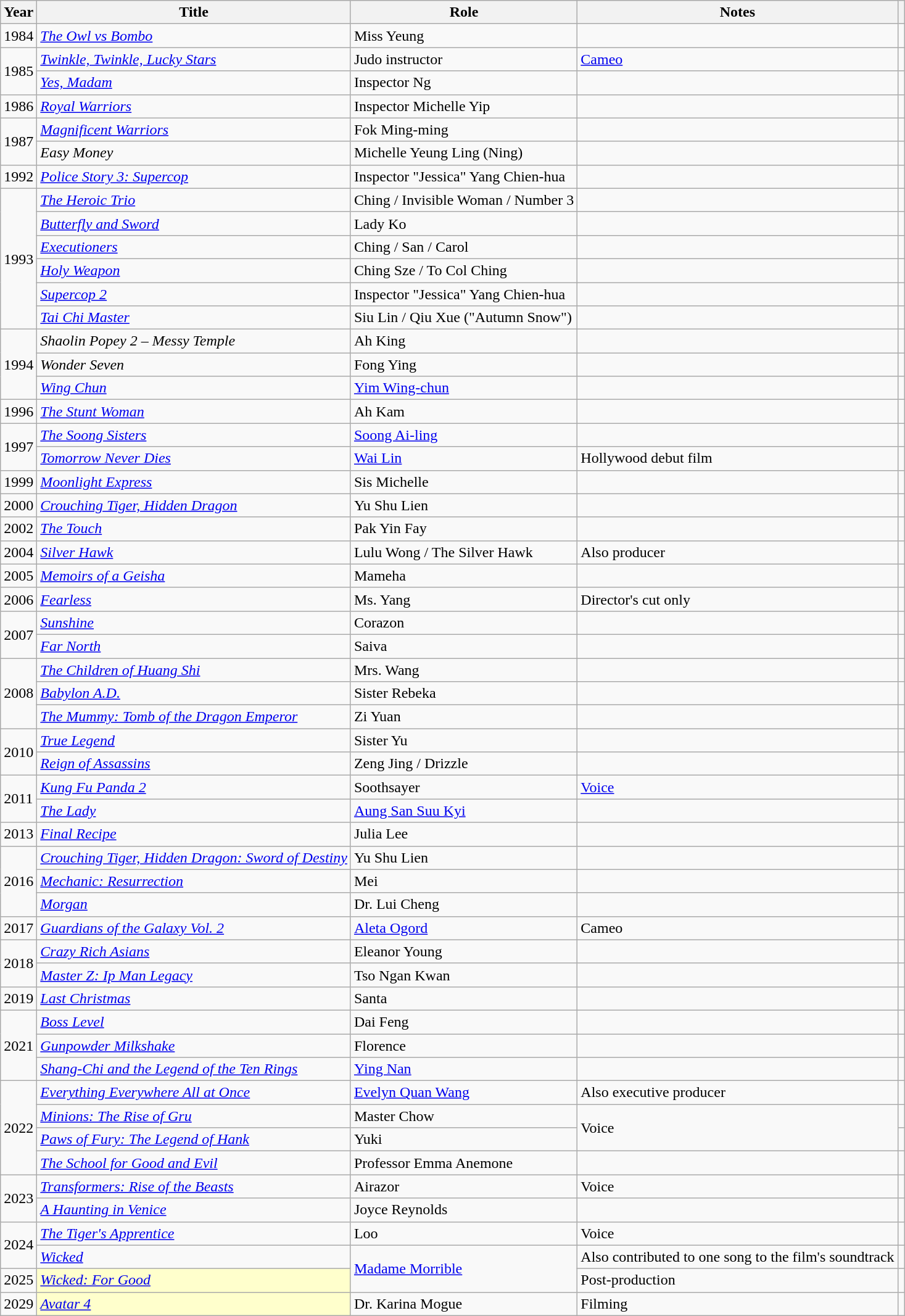<table class="wikitable sortable">
<tr>
<th>Year</th>
<th>Title</th>
<th>Role</th>
<th scope="col" class="unsortable">Notes</th>
<th scope="col" class="unsortable"></th>
</tr>
<tr>
<td>1984</td>
<td><em><a href='#'>The Owl vs Bombo</a></em></td>
<td>Miss Yeung</td>
<td></td>
<td></td>
</tr>
<tr>
<td rowspan=2>1985</td>
<td><em><a href='#'>Twinkle, Twinkle, Lucky Stars</a></em></td>
<td>Judo instructor</td>
<td><a href='#'>Cameo</a></td>
<td></td>
</tr>
<tr>
<td><em><a href='#'>Yes, Madam</a></em></td>
<td>Inspector Ng</td>
<td></td>
<td></td>
</tr>
<tr>
<td>1986</td>
<td><em><a href='#'>Royal Warriors</a></em></td>
<td>Inspector Michelle Yip</td>
<td></td>
<td></td>
</tr>
<tr>
<td rowspan=2>1987</td>
<td><em><a href='#'>Magnificent Warriors</a></em></td>
<td>Fok Ming-ming</td>
<td></td>
<td></td>
</tr>
<tr>
<td><em>Easy Money</em></td>
<td>Michelle Yeung Ling (Ning)</td>
<td></td>
<td></td>
</tr>
<tr>
<td>1992</td>
<td><em><a href='#'>Police Story 3: Supercop</a></em></td>
<td>Inspector "Jessica" Yang Chien-hua</td>
<td></td>
<td></td>
</tr>
<tr>
<td rowspan=6>1993</td>
<td><em><a href='#'>The Heroic Trio</a></em></td>
<td>Ching / Invisible Woman / Number 3</td>
<td></td>
<td></td>
</tr>
<tr>
<td><em><a href='#'>Butterfly and Sword</a></em></td>
<td>Lady Ko</td>
<td></td>
<td></td>
</tr>
<tr>
<td><em><a href='#'>Executioners</a></em></td>
<td>Ching / San / Carol</td>
<td></td>
<td></td>
</tr>
<tr>
<td><em><a href='#'>Holy Weapon</a></em></td>
<td>Ching Sze / To Col Ching</td>
<td></td>
<td></td>
</tr>
<tr>
<td><em><a href='#'>Supercop 2</a></em></td>
<td>Inspector "Jessica" Yang Chien-hua</td>
<td></td>
<td></td>
</tr>
<tr>
<td><em><a href='#'>Tai Chi Master</a></em></td>
<td>Siu Lin / Qiu Xue ("Autumn Snow")</td>
<td></td>
<td></td>
</tr>
<tr>
<td rowspan=3>1994</td>
<td><em>Shaolin Popey 2 – Messy Temple</em></td>
<td>Ah King</td>
<td></td>
<td></td>
</tr>
<tr>
<td><em>Wonder Seven</em></td>
<td>Fong Ying</td>
<td></td>
<td></td>
</tr>
<tr>
<td><em><a href='#'>Wing Chun</a></em></td>
<td><a href='#'>Yim Wing-chun</a></td>
<td></td>
<td></td>
</tr>
<tr>
<td>1996</td>
<td><em><a href='#'>The Stunt Woman</a></em></td>
<td>Ah Kam</td>
<td></td>
<td></td>
</tr>
<tr>
<td rowspan=2>1997</td>
<td><em><a href='#'>The Soong Sisters</a></em></td>
<td><a href='#'>Soong Ai-ling</a></td>
<td></td>
<td></td>
</tr>
<tr>
<td><em><a href='#'>Tomorrow Never Dies</a></em></td>
<td><a href='#'>Wai Lin</a></td>
<td>Hollywood debut film</td>
<td></td>
</tr>
<tr>
<td>1999</td>
<td><em><a href='#'>Moonlight Express</a></em></td>
<td>Sis Michelle</td>
<td></td>
<td></td>
</tr>
<tr>
<td>2000</td>
<td><em><a href='#'>Crouching Tiger, Hidden Dragon</a></em></td>
<td>Yu Shu Lien</td>
<td></td>
<td></td>
</tr>
<tr>
<td>2002</td>
<td><em><a href='#'>The Touch</a></em></td>
<td>Pak Yin Fay</td>
<td></td>
<td></td>
</tr>
<tr>
<td>2004</td>
<td><em><a href='#'>Silver Hawk</a></em></td>
<td>Lulu Wong / The Silver Hawk</td>
<td>Also producer</td>
<td></td>
</tr>
<tr>
<td>2005</td>
<td><em><a href='#'>Memoirs of a Geisha</a></em></td>
<td>Mameha</td>
<td></td>
<td></td>
</tr>
<tr>
<td>2006</td>
<td><em><a href='#'>Fearless</a></em></td>
<td>Ms. Yang</td>
<td>Director's cut only</td>
<td></td>
</tr>
<tr>
<td rowspan=2>2007</td>
<td><em><a href='#'>Sunshine</a></em></td>
<td>Corazon</td>
<td></td>
<td></td>
</tr>
<tr>
<td><em><a href='#'>Far North</a></em></td>
<td>Saiva</td>
<td></td>
<td></td>
</tr>
<tr>
<td rowspan="3">2008</td>
<td><em><a href='#'>The Children of Huang Shi</a></em></td>
<td>Mrs. Wang</td>
<td></td>
<td></td>
</tr>
<tr>
<td><em><a href='#'>Babylon A.D.</a></em></td>
<td>Sister Rebeka</td>
<td></td>
<td></td>
</tr>
<tr>
<td><em><a href='#'>The Mummy: Tomb of the Dragon Emperor</a></em></td>
<td>Zi Yuan</td>
<td></td>
<td></td>
</tr>
<tr>
<td rowspan=2>2010</td>
<td><em><a href='#'>True Legend</a></em></td>
<td>Sister Yu</td>
<td></td>
<td></td>
</tr>
<tr>
<td><em><a href='#'>Reign of Assassins</a></em></td>
<td>Zeng Jing / Drizzle</td>
<td></td>
<td></td>
</tr>
<tr>
<td rowspan=2>2011</td>
<td><em><a href='#'>Kung Fu Panda 2</a></em></td>
<td>Soothsayer</td>
<td><a href='#'>Voice</a></td>
<td></td>
</tr>
<tr>
<td><em><a href='#'>The Lady</a></em></td>
<td><a href='#'>Aung San Suu Kyi</a></td>
<td></td>
<td></td>
</tr>
<tr>
<td>2013</td>
<td><em><a href='#'>Final Recipe</a></em></td>
<td>Julia Lee</td>
<td></td>
<td></td>
</tr>
<tr>
<td rowspan=3>2016</td>
<td><em><a href='#'>Crouching Tiger, Hidden Dragon: Sword of Destiny</a></em></td>
<td>Yu Shu Lien</td>
<td></td>
<td></td>
</tr>
<tr>
<td><em><a href='#'>Mechanic: Resurrection</a></em></td>
<td>Mei</td>
<td></td>
<td></td>
</tr>
<tr>
<td><em><a href='#'>Morgan</a></em></td>
<td>Dr. Lui Cheng</td>
<td></td>
<td></td>
</tr>
<tr>
<td>2017</td>
<td><em><a href='#'>Guardians of the Galaxy Vol. 2</a></em></td>
<td><a href='#'>Aleta Ogord</a></td>
<td>Cameo</td>
<td style="text-align:center;"></td>
</tr>
<tr>
<td rowspan=2>2018</td>
<td><em><a href='#'>Crazy Rich Asians</a></em></td>
<td>Eleanor Young</td>
<td></td>
<td></td>
</tr>
<tr>
<td><em><a href='#'>Master Z: Ip Man Legacy</a></em></td>
<td>Tso Ngan Kwan</td>
<td></td>
<td></td>
</tr>
<tr>
<td>2019</td>
<td><em><a href='#'>Last Christmas</a></em></td>
<td>Santa</td>
<td></td>
<td style="text-align:center;"></td>
</tr>
<tr>
<td rowspan="3">2021</td>
<td><em><a href='#'>Boss Level</a></em></td>
<td>Dai Feng</td>
<td></td>
<td style="text-align:center;"></td>
</tr>
<tr>
<td><em><a href='#'>Gunpowder Milkshake</a></em></td>
<td>Florence</td>
<td></td>
<td style="text-align:center;"></td>
</tr>
<tr>
<td><em><a href='#'>Shang-Chi and the Legend of the Ten Rings</a></em></td>
<td><a href='#'>Ying Nan</a></td>
<td></td>
<td style="text-align:center;"></td>
</tr>
<tr>
<td rowspan="4">2022</td>
<td><em><a href='#'>Everything Everywhere All at Once</a></em></td>
<td><a href='#'>Evelyn Quan Wang</a></td>
<td>Also executive producer</td>
<td style="text-align:center;"></td>
</tr>
<tr>
<td><em><a href='#'>Minions: The Rise of Gru</a></em></td>
<td>Master Chow</td>
<td rowspan="2">Voice</td>
<td></td>
</tr>
<tr>
<td><em><a href='#'>Paws of Fury: The Legend of Hank</a></em></td>
<td>Yuki</td>
<td></td>
</tr>
<tr>
<td><em><a href='#'>The School for Good and Evil</a></em></td>
<td>Professor Emma Anemone</td>
<td></td>
<td></td>
</tr>
<tr>
<td rowspan="2">2023</td>
<td><em><a href='#'>Transformers: Rise of the Beasts</a></em></td>
<td>Airazor</td>
<td>Voice</td>
<td></td>
</tr>
<tr>
<td><em><a href='#'>A Haunting in Venice</a></em></td>
<td>Joyce Reynolds</td>
<td></td>
<td style="text-align:center;"></td>
</tr>
<tr>
<td rowspan="2">2024</td>
<td><em><a href='#'>The Tiger's Apprentice</a></em></td>
<td>Loo</td>
<td>Voice</td>
<td style="text-align:center;"></td>
</tr>
<tr>
<td><em><a href='#'>Wicked</a></em></td>
<td rowspan="2"><a href='#'>Madame Morrible</a></td>
<td>Also contributed to one song to the film's soundtrack</td>
<td style="text-align:center;"></td>
</tr>
<tr>
<td>2025</td>
<td style="background:#FFFFCC;"><em><a href='#'>Wicked: For Good</a></em> </td>
<td>Post-production</td>
<td style="text-align:center;"></td>
</tr>
<tr>
<td>2029</td>
<td style="background:#FFFFCC;"><em><a href='#'>Avatar 4</a></em> </td>
<td>Dr. Karina Mogue</td>
<td>Filming</td>
<td style="text-align:center;"></td>
</tr>
</table>
